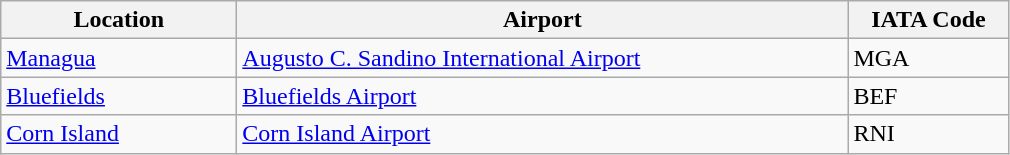<table class="wikitable">
<tr>
<th scope="col" style="width:150px;"><strong>Location</strong></th>
<th scope="col" style="width:400px;"><strong>Airport</strong></th>
<th scope="col" style="width:100px;"><strong>IATA Code</strong></th>
</tr>
<tr>
<td><a href='#'>Managua</a></td>
<td><a href='#'>Augusto C. Sandino International Airport</a></td>
<td>MGA</td>
</tr>
<tr>
<td><a href='#'>Bluefields</a></td>
<td><a href='#'>Bluefields Airport</a></td>
<td>BEF</td>
</tr>
<tr>
<td><a href='#'>Corn Island</a></td>
<td><a href='#'>Corn Island Airport</a></td>
<td>RNI</td>
</tr>
</table>
